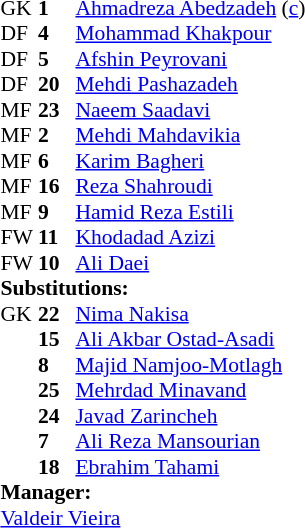<table cellspacing="0" cellpadding="0" style="font-size:90%; margin:0.2em auto;">
<tr>
<th width="25"></th>
<th width="25"></th>
</tr>
<tr>
<td>GK</td>
<td><strong>1</strong></td>
<td><a href='#'>Ahmadreza Abedzadeh</a> (<a href='#'>c</a>)</td>
</tr>
<tr>
<td>DF</td>
<td><strong>4</strong></td>
<td><a href='#'>Mohammad Khakpour</a></td>
<td></td>
</tr>
<tr>
<td>DF</td>
<td><strong>5</strong></td>
<td><a href='#'>Afshin Peyrovani</a></td>
</tr>
<tr>
<td>DF</td>
<td><strong>20</strong></td>
<td><a href='#'>Mehdi Pashazadeh</a></td>
</tr>
<tr>
<td>MF</td>
<td><strong>23</strong></td>
<td><a href='#'>Naeem Saadavi</a></td>
<td></td>
</tr>
<tr>
<td>MF</td>
<td><strong>2</strong></td>
<td><a href='#'>Mehdi Mahdavikia</a></td>
<td></td>
</tr>
<tr>
<td>MF</td>
<td><strong>6</strong></td>
<td><a href='#'>Karim Bagheri</a></td>
<td></td>
</tr>
<tr>
<td>MF</td>
<td><strong>16</strong></td>
<td><a href='#'>Reza Shahroudi</a></td>
<td></td>
</tr>
<tr>
<td>MF</td>
<td><strong>9</strong></td>
<td><a href='#'>Hamid Reza Estili</a></td>
</tr>
<tr>
<td>FW</td>
<td><strong>11</strong></td>
<td><a href='#'>Khodadad Azizi</a></td>
</tr>
<tr>
<td>FW</td>
<td><strong>10</strong></td>
<td><a href='#'>Ali Daei</a></td>
</tr>
<tr>
<td colspan=3><strong>Substitutions:</strong></td>
</tr>
<tr>
<td>GK</td>
<td><strong>22</strong></td>
<td><a href='#'>Nima Nakisa</a></td>
</tr>
<tr>
<td></td>
<td><strong>15</strong></td>
<td><a href='#'>Ali Akbar Ostad-Asadi</a></td>
<td></td>
</tr>
<tr>
<td></td>
<td><strong>8</strong></td>
<td><a href='#'>Majid Namjoo-Motlagh</a></td>
</tr>
<tr>
<td></td>
<td><strong>25</strong></td>
<td><a href='#'>Mehrdad Minavand</a></td>
</tr>
<tr>
<td></td>
<td><strong>24</strong></td>
<td><a href='#'>Javad Zarincheh</a></td>
</tr>
<tr>
<td></td>
<td><strong>7</strong></td>
<td><a href='#'>Ali Reza Mansourian</a></td>
<td></td>
</tr>
<tr>
<td></td>
<td><strong>18</strong></td>
<td><a href='#'>Ebrahim Tahami</a></td>
<td>  </td>
</tr>
<tr>
<td colspan=3><strong>Manager:</strong></td>
</tr>
<tr>
<td colspan="4"> <a href='#'>Valdeir Vieira</a></td>
</tr>
</table>
